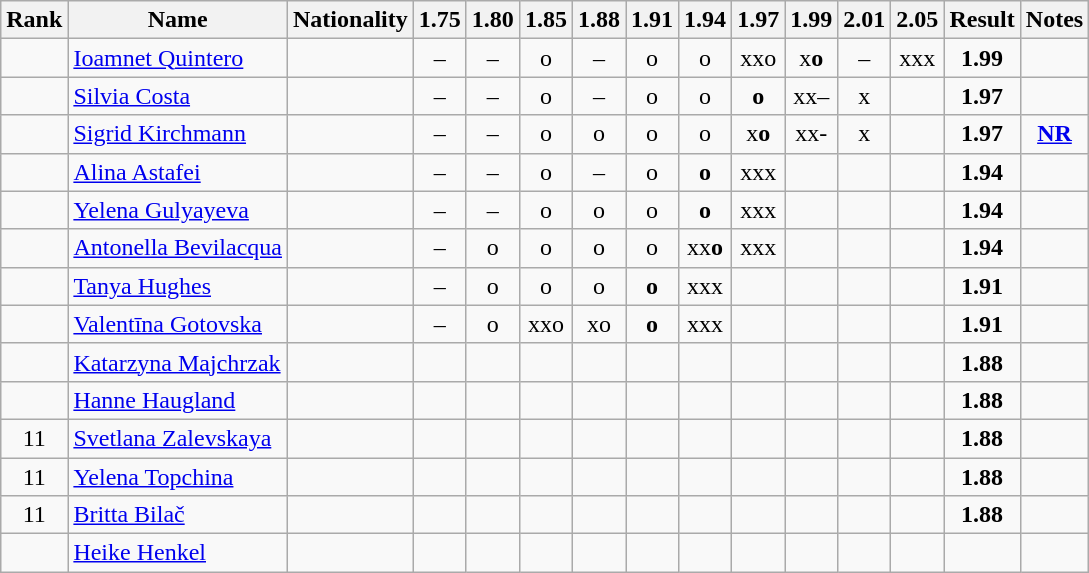<table class="wikitable sortable" style="text-align:center">
<tr>
<th>Rank</th>
<th>Name</th>
<th>Nationality</th>
<th>1.75</th>
<th>1.80</th>
<th>1.85</th>
<th>1.88</th>
<th>1.91</th>
<th>1.94</th>
<th>1.97</th>
<th>1.99</th>
<th>2.01</th>
<th>2.05</th>
<th>Result</th>
<th>Notes</th>
</tr>
<tr>
<td></td>
<td align=left><a href='#'>Ioamnet Quintero</a></td>
<td align=left></td>
<td>–</td>
<td>–</td>
<td>o</td>
<td>–</td>
<td>o</td>
<td>o</td>
<td>xxo</td>
<td>x<strong>o</strong></td>
<td>–</td>
<td>xxx</td>
<td><strong>1.99</strong></td>
<td></td>
</tr>
<tr>
<td></td>
<td align=left><a href='#'>Silvia Costa</a></td>
<td align=left></td>
<td>–</td>
<td>–</td>
<td>o</td>
<td>–</td>
<td>o</td>
<td>o</td>
<td><strong>o</strong></td>
<td>xx–</td>
<td>x</td>
<td></td>
<td><strong>1.97</strong></td>
<td></td>
</tr>
<tr>
<td></td>
<td align=left><a href='#'>Sigrid Kirchmann</a></td>
<td align=left></td>
<td>–</td>
<td>–</td>
<td>o</td>
<td>o</td>
<td>o</td>
<td>o</td>
<td>x<strong>o</strong></td>
<td>xx-</td>
<td>x</td>
<td></td>
<td><strong>1.97</strong></td>
<td><strong><a href='#'>NR</a></strong></td>
</tr>
<tr>
<td></td>
<td align=left><a href='#'>Alina Astafei</a></td>
<td align=left></td>
<td>–</td>
<td>–</td>
<td>o</td>
<td>–</td>
<td>o</td>
<td><strong>o</strong></td>
<td>xxx</td>
<td></td>
<td></td>
<td></td>
<td><strong>1.94</strong></td>
<td></td>
</tr>
<tr>
<td></td>
<td align=left><a href='#'>Yelena Gulyayeva</a></td>
<td align=left></td>
<td>–</td>
<td>–</td>
<td>o</td>
<td>o</td>
<td>o</td>
<td><strong>o</strong></td>
<td>xxx</td>
<td></td>
<td></td>
<td></td>
<td><strong>1.94</strong></td>
<td></td>
</tr>
<tr>
<td></td>
<td align=left><a href='#'>Antonella Bevilacqua</a></td>
<td align=left></td>
<td>–</td>
<td>o</td>
<td>o</td>
<td>o</td>
<td>o</td>
<td>xx<strong>o</strong></td>
<td>xxx</td>
<td></td>
<td></td>
<td></td>
<td><strong>1.94</strong></td>
<td></td>
</tr>
<tr>
<td></td>
<td align=left><a href='#'>Tanya Hughes</a></td>
<td align=left></td>
<td>–</td>
<td>o</td>
<td>o</td>
<td>o</td>
<td><strong>o</strong></td>
<td>xxx</td>
<td></td>
<td></td>
<td></td>
<td></td>
<td><strong>1.91</strong></td>
<td></td>
</tr>
<tr>
<td></td>
<td align=left><a href='#'>Valentīna Gotovska</a></td>
<td align=left></td>
<td>–</td>
<td>o</td>
<td>xxo</td>
<td>xo</td>
<td><strong>o</strong></td>
<td>xxx</td>
<td></td>
<td></td>
<td></td>
<td></td>
<td><strong>1.91</strong></td>
<td></td>
</tr>
<tr>
<td></td>
<td align=left><a href='#'>Katarzyna Majchrzak</a></td>
<td align=left></td>
<td></td>
<td></td>
<td></td>
<td></td>
<td></td>
<td></td>
<td></td>
<td></td>
<td></td>
<td></td>
<td><strong>1.88</strong></td>
<td></td>
</tr>
<tr>
<td></td>
<td align=left><a href='#'>Hanne Haugland</a></td>
<td align=left></td>
<td></td>
<td></td>
<td></td>
<td></td>
<td></td>
<td></td>
<td></td>
<td></td>
<td></td>
<td></td>
<td><strong>1.88</strong></td>
<td></td>
</tr>
<tr>
<td>11</td>
<td align=left><a href='#'>Svetlana Zalevskaya</a></td>
<td align=left></td>
<td></td>
<td></td>
<td></td>
<td></td>
<td></td>
<td></td>
<td></td>
<td></td>
<td></td>
<td></td>
<td><strong>1.88</strong></td>
<td></td>
</tr>
<tr>
<td>11</td>
<td align=left><a href='#'>Yelena Topchina</a></td>
<td align=left></td>
<td></td>
<td></td>
<td></td>
<td></td>
<td></td>
<td></td>
<td></td>
<td></td>
<td></td>
<td></td>
<td><strong>1.88</strong></td>
<td></td>
</tr>
<tr>
<td>11</td>
<td align=left><a href='#'>Britta Bilač</a></td>
<td align=left></td>
<td></td>
<td></td>
<td></td>
<td></td>
<td></td>
<td></td>
<td></td>
<td></td>
<td></td>
<td></td>
<td><strong>1.88</strong></td>
<td></td>
</tr>
<tr>
<td></td>
<td align=left><a href='#'>Heike Henkel</a></td>
<td align=left></td>
<td></td>
<td></td>
<td></td>
<td></td>
<td></td>
<td></td>
<td></td>
<td></td>
<td></td>
<td></td>
<td><strong></strong></td>
<td></td>
</tr>
</table>
